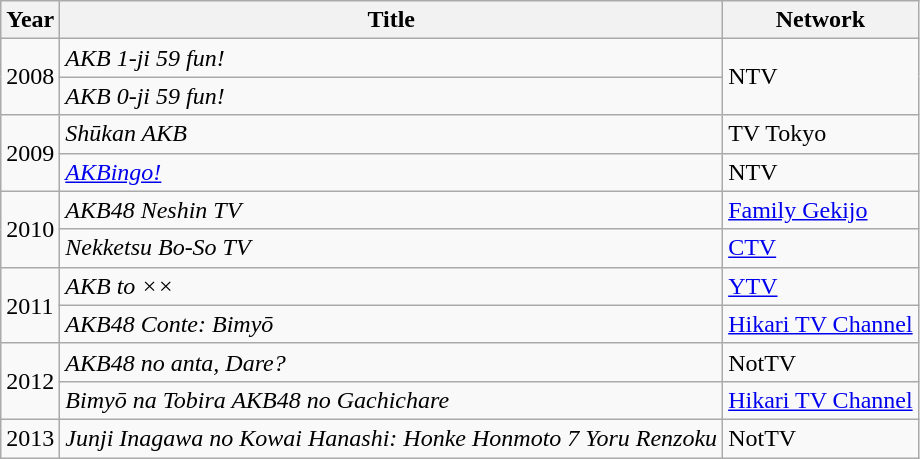<table class="wikitable">
<tr>
<th>Year</th>
<th>Title</th>
<th>Network</th>
</tr>
<tr>
<td rowspan="2">2008</td>
<td><em>AKB 1-ji 59 fun!</em></td>
<td rowspan="2">NTV</td>
</tr>
<tr>
<td><em>AKB 0-ji 59 fun!</em></td>
</tr>
<tr>
<td rowspan="2">2009</td>
<td><em>Shūkan AKB</em></td>
<td>TV Tokyo</td>
</tr>
<tr>
<td><em><a href='#'>AKBingo!</a></em></td>
<td>NTV</td>
</tr>
<tr>
<td rowspan="2">2010</td>
<td><em>AKB48 Neshin TV</em></td>
<td><a href='#'>Family Gekijo</a></td>
</tr>
<tr>
<td><em>Nekketsu Bo-So TV</em></td>
<td><a href='#'>CTV</a></td>
</tr>
<tr>
<td rowspan="2">2011</td>
<td><em>AKB to ××</em></td>
<td><a href='#'>YTV</a></td>
</tr>
<tr>
<td><em>AKB48 Conte: Bimyō</em></td>
<td><a href='#'>Hikari TV Channel</a></td>
</tr>
<tr>
<td rowspan="2">2012</td>
<td><em>AKB48 no anta, Dare?</em></td>
<td>NotTV</td>
</tr>
<tr>
<td><em>Bimyō na Tobira AKB48 no Gachichare</em></td>
<td><a href='#'>Hikari TV Channel</a></td>
</tr>
<tr>
<td>2013</td>
<td><em>Junji Inagawa no Kowai Hanashi: Honke Honmoto 7 Yoru Renzoku</em></td>
<td>NotTV</td>
</tr>
</table>
